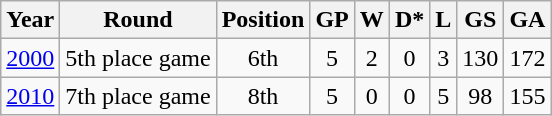<table class="wikitable" style="text-align: center;">
<tr>
<th>Year</th>
<th>Round</th>
<th>Position</th>
<th>GP</th>
<th>W</th>
<th>D*</th>
<th>L</th>
<th>GS</th>
<th>GA</th>
</tr>
<tr>
<td> <a href='#'>2000</a></td>
<td>5th place game</td>
<td>6th</td>
<td>5</td>
<td>2</td>
<td>0</td>
<td>3</td>
<td>130</td>
<td>172</td>
</tr>
<tr>
<td> <a href='#'>2010</a></td>
<td>7th place game</td>
<td>8th</td>
<td>5</td>
<td>0</td>
<td>0</td>
<td>5</td>
<td>98</td>
<td>155</td>
</tr>
</table>
